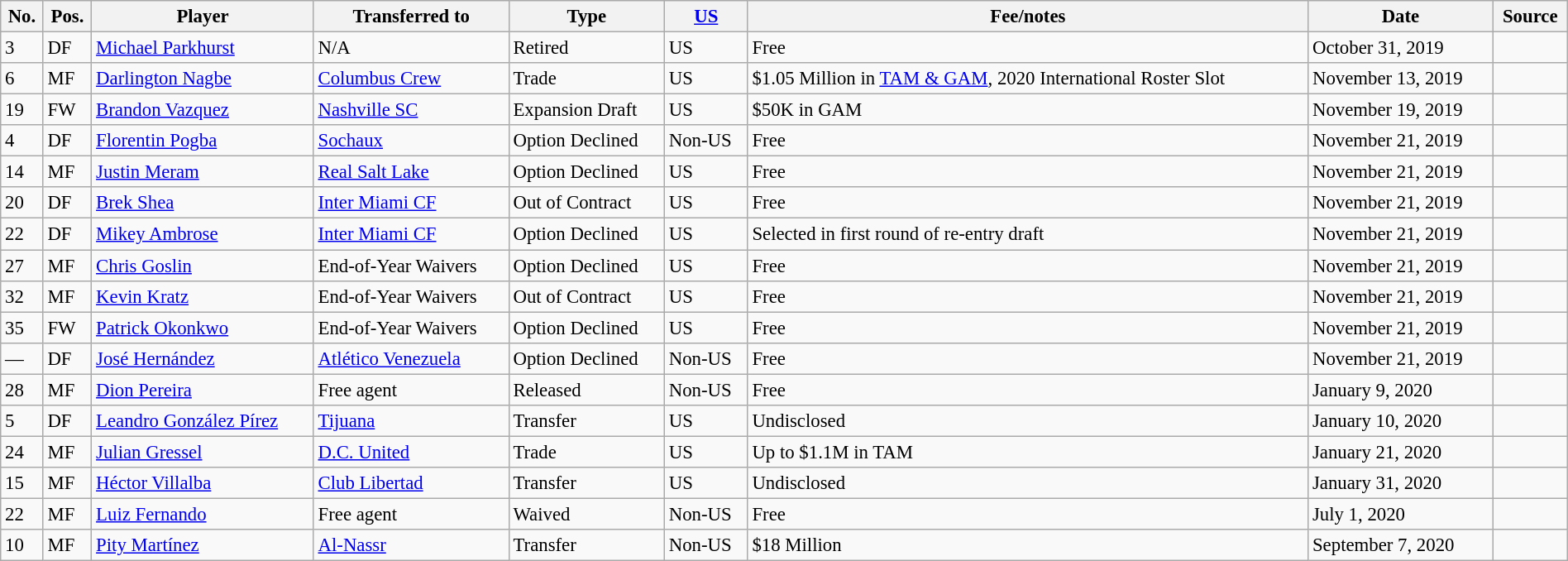<table class="wikitable sortable" style="width:100%; text-align:center; font-size:95%; text-align:left;">
<tr>
<th>No.</th>
<th>Pos.</th>
<th>Player</th>
<th>Transferred to</th>
<th>Type</th>
<th><a href='#'>US</a></th>
<th>Fee/notes</th>
<th>Date</th>
<th>Source</th>
</tr>
<tr>
<td>3</td>
<td>DF</td>
<td> <a href='#'>Michael Parkhurst</a></td>
<td>N/A</td>
<td>Retired</td>
<td>US</td>
<td>Free</td>
<td>October 31, 2019</td>
<td></td>
</tr>
<tr>
<td>6</td>
<td>MF</td>
<td> <a href='#'>Darlington Nagbe</a></td>
<td> <a href='#'>Columbus Crew</a></td>
<td>Trade</td>
<td>US</td>
<td>$1.05 Million in <a href='#'>TAM & GAM</a>, 2020 International Roster Slot</td>
<td>November 13, 2019</td>
<td></td>
</tr>
<tr>
<td>19</td>
<td>FW</td>
<td> <a href='#'>Brandon Vazquez</a></td>
<td> <a href='#'>Nashville SC</a></td>
<td>Expansion Draft</td>
<td>US</td>
<td>$50K in GAM</td>
<td>November 19, 2019</td>
<td></td>
</tr>
<tr>
<td>4</td>
<td>DF</td>
<td> <a href='#'>Florentin Pogba</a></td>
<td> <a href='#'>Sochaux</a></td>
<td>Option Declined</td>
<td>Non-US</td>
<td>Free</td>
<td>November 21, 2019</td>
<td></td>
</tr>
<tr>
<td>14</td>
<td>MF</td>
<td> <a href='#'>Justin Meram</a></td>
<td> <a href='#'>Real Salt Lake</a></td>
<td>Option Declined</td>
<td>US</td>
<td>Free</td>
<td>November 21, 2019</td>
<td></td>
</tr>
<tr>
<td>20</td>
<td>DF</td>
<td> <a href='#'>Brek Shea</a></td>
<td> <a href='#'>Inter Miami CF</a></td>
<td>Out of Contract</td>
<td>US</td>
<td>Free</td>
<td>November 21, 2019</td>
<td></td>
</tr>
<tr>
<td>22</td>
<td>DF</td>
<td> <a href='#'>Mikey Ambrose</a></td>
<td> <a href='#'>Inter Miami CF</a></td>
<td>Option Declined</td>
<td>US</td>
<td>Selected in first round of re-entry draft</td>
<td>November 21, 2019</td>
<td></td>
</tr>
<tr>
<td>27</td>
<td>MF</td>
<td> <a href='#'>Chris Goslin</a></td>
<td>End-of-Year Waivers</td>
<td>Option Declined</td>
<td>US</td>
<td>Free</td>
<td>November 21, 2019</td>
<td></td>
</tr>
<tr>
<td>32</td>
<td>MF</td>
<td> <a href='#'>Kevin Kratz</a></td>
<td>End-of-Year Waivers</td>
<td>Out of Contract</td>
<td>US</td>
<td>Free</td>
<td>November 21, 2019</td>
<td></td>
</tr>
<tr>
<td>35</td>
<td>FW</td>
<td> <a href='#'>Patrick Okonkwo</a></td>
<td>End-of-Year Waivers</td>
<td>Option Declined</td>
<td>US</td>
<td>Free</td>
<td>November 21, 2019</td>
<td></td>
</tr>
<tr>
<td>—</td>
<td>DF</td>
<td> <a href='#'>José Hernández</a></td>
<td> <a href='#'>Atlético Venezuela</a></td>
<td>Option Declined</td>
<td>Non-US</td>
<td>Free</td>
<td>November 21, 2019</td>
<td></td>
</tr>
<tr>
<td>28</td>
<td>MF</td>
<td> <a href='#'>Dion Pereira</a></td>
<td>Free agent</td>
<td>Released</td>
<td>Non-US</td>
<td>Free</td>
<td>January 9, 2020</td>
<td></td>
</tr>
<tr>
<td>5</td>
<td>DF</td>
<td> <a href='#'>Leandro González Pírez</a></td>
<td> <a href='#'>Tijuana</a></td>
<td>Transfer</td>
<td>US</td>
<td>Undisclosed</td>
<td>January 10, 2020</td>
<td></td>
</tr>
<tr>
<td>24</td>
<td>MF</td>
<td> <a href='#'>Julian Gressel</a></td>
<td> <a href='#'>D.C. United</a></td>
<td>Trade</td>
<td>US</td>
<td>Up to $1.1M in TAM</td>
<td>January 21, 2020</td>
<td></td>
</tr>
<tr>
<td>15</td>
<td>MF</td>
<td> <a href='#'>Héctor Villalba</a></td>
<td> <a href='#'>Club Libertad</a></td>
<td>Transfer</td>
<td>US</td>
<td>Undisclosed</td>
<td>January 31, 2020</td>
<td></td>
</tr>
<tr>
<td>22</td>
<td>MF</td>
<td> <a href='#'>Luiz Fernando</a></td>
<td>Free agent</td>
<td>Waived</td>
<td>Non-US</td>
<td>Free</td>
<td>July 1, 2020</td>
<td></td>
</tr>
<tr>
<td>10</td>
<td>MF</td>
<td> <a href='#'>Pity Martínez</a></td>
<td> <a href='#'>Al-Nassr</a></td>
<td>Transfer</td>
<td>Non-US</td>
<td>$18 Million</td>
<td>September 7, 2020</td>
<td></td>
</tr>
</table>
